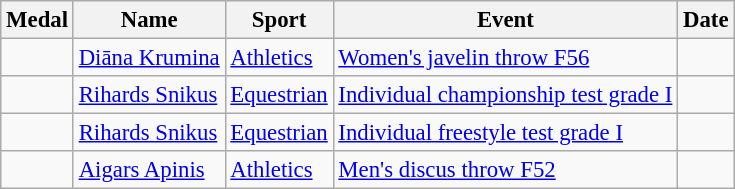<table class="wikitable sortable" style=font-size:95%>
<tr>
<th>Medal</th>
<th>Name</th>
<th>Sport</th>
<th>Event</th>
<th>Date</th>
</tr>
<tr>
<td></td>
<td><a href='#'>Diāna Krumina</a></td>
<td><a href='#'>Athletics</a></td>
<td><a href='#'>Women's javelin throw F56</a></td>
<td></td>
</tr>
<tr>
<td></td>
<td><a href='#'>Rihards Snikus</a></td>
<td><a href='#'>Equestrian</a></td>
<td><a href='#'>Individual championship test grade I</a></td>
<td></td>
</tr>
<tr>
<td></td>
<td><a href='#'>Rihards Snikus</a></td>
<td><a href='#'>Equestrian</a></td>
<td><a href='#'>Individual freestyle test grade I</a></td>
<td></td>
</tr>
<tr>
<td></td>
<td><a href='#'>Aigars Apinis</a></td>
<td><a href='#'>Athletics</a></td>
<td><a href='#'>Men's discus throw F52</a></td>
<td></td>
</tr>
</table>
